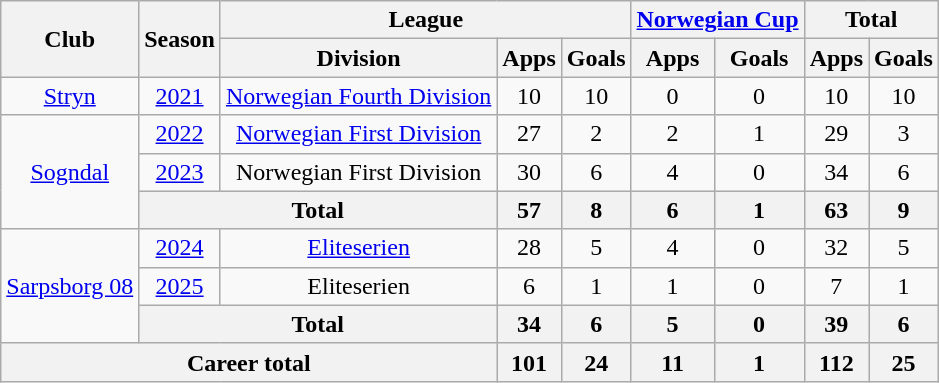<table class="wikitable" style="text-align: center">
<tr>
<th rowspan="2">Club</th>
<th rowspan="2">Season</th>
<th colspan="3">League</th>
<th colspan="2"><a href='#'>Norwegian Cup</a></th>
<th colspan="2">Total</th>
</tr>
<tr>
<th>Division</th>
<th>Apps</th>
<th>Goals</th>
<th>Apps</th>
<th>Goals</th>
<th>Apps</th>
<th>Goals</th>
</tr>
<tr>
<td><a href='#'>Stryn</a></td>
<td><a href='#'>2021</a></td>
<td><a href='#'>Norwegian Fourth Division</a></td>
<td>10</td>
<td>10</td>
<td>0</td>
<td>0</td>
<td>10</td>
<td>10</td>
</tr>
<tr>
<td rowspan="3"><a href='#'>Sogndal</a></td>
<td><a href='#'>2022</a></td>
<td><a href='#'>Norwegian First Division</a></td>
<td>27</td>
<td>2</td>
<td>2</td>
<td>1</td>
<td>29</td>
<td>3</td>
</tr>
<tr>
<td><a href='#'>2023</a></td>
<td>Norwegian First Division</td>
<td>30</td>
<td>6</td>
<td>4</td>
<td>0</td>
<td>34</td>
<td>6</td>
</tr>
<tr>
<th colspan="2">Total</th>
<th>57</th>
<th>8</th>
<th>6</th>
<th>1</th>
<th>63</th>
<th>9</th>
</tr>
<tr>
<td rowspan="3"><a href='#'>Sarpsborg 08</a></td>
<td><a href='#'>2024</a></td>
<td><a href='#'>Eliteserien</a></td>
<td>28</td>
<td>5</td>
<td>4</td>
<td>0</td>
<td>32</td>
<td>5</td>
</tr>
<tr>
<td><a href='#'>2025</a></td>
<td>Eliteserien</td>
<td>6</td>
<td>1</td>
<td>1</td>
<td>0</td>
<td>7</td>
<td>1</td>
</tr>
<tr>
<th colspan="2">Total</th>
<th>34</th>
<th>6</th>
<th>5</th>
<th>0</th>
<th>39</th>
<th>6</th>
</tr>
<tr>
<th colspan="3">Career total</th>
<th>101</th>
<th>24</th>
<th>11</th>
<th>1</th>
<th>112</th>
<th>25</th>
</tr>
</table>
